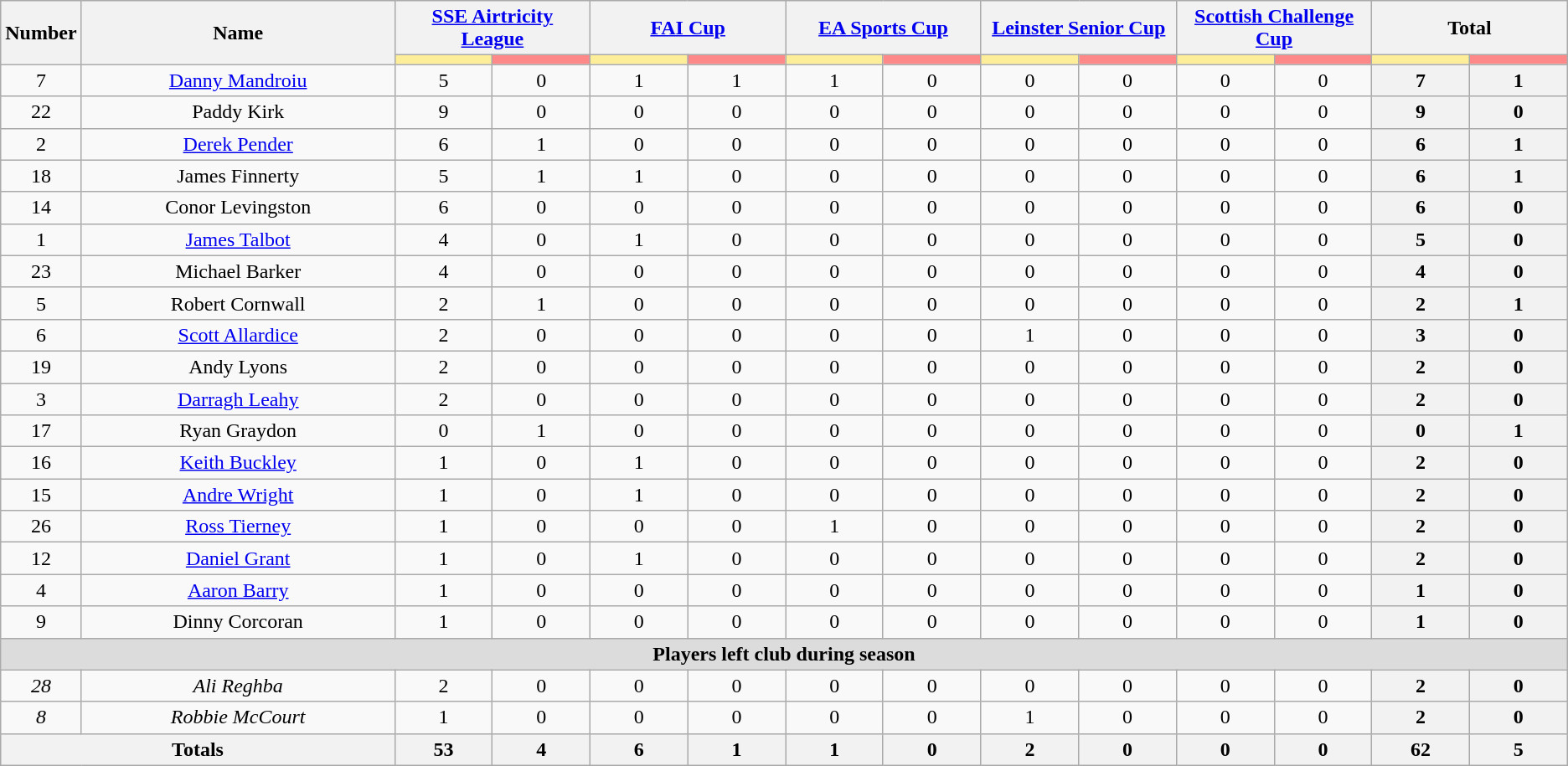<table class="wikitable" style="text-align:center">
<tr>
<th rowspan="2" style="width:5%">Number</th>
<th rowspan="2" style="width:20%">Name</th>
<th colspan="2"><a href='#'>SSE Airtricity League</a></th>
<th colspan="2"><a href='#'>FAI Cup</a></th>
<th colspan="2"><a href='#'>EA Sports Cup</a></th>
<th colspan="2"><a href='#'>Leinster Senior Cup</a></th>
<th colspan="2"><a href='#'>Scottish Challenge Cup</a></th>
<th colspan="2">Total</th>
</tr>
<tr>
<th style="width:60px;background:#fe9"></th>
<th style="width:60px;background:#f88"></th>
<th style="width:60px;background:#fe9"></th>
<th style="width:60px;background:#f88"></th>
<th style="width:60px;background:#fe9"></th>
<th style="width:60px;background:#f88"></th>
<th style="width:60px;background:#fe9"></th>
<th style="width:60px;background:#f88"></th>
<th style="width:60px;background:#fe9"></th>
<th style="width:60px;background:#f88"></th>
<th style="width:60px;background:#fe9"></th>
<th style="width:60px;background:#f88"></th>
</tr>
<tr>
<td>7</td>
<td><a href='#'>Danny Mandroiu</a></td>
<td>5</td>
<td>0</td>
<td>1</td>
<td>1</td>
<td>1</td>
<td>0</td>
<td>0</td>
<td>0</td>
<td>0</td>
<td>0</td>
<th>7</th>
<th>1</th>
</tr>
<tr>
<td>22</td>
<td>Paddy Kirk</td>
<td>9</td>
<td>0</td>
<td>0</td>
<td>0</td>
<td>0</td>
<td>0</td>
<td>0</td>
<td>0</td>
<td>0</td>
<td>0</td>
<th>9</th>
<th>0</th>
</tr>
<tr>
<td>2</td>
<td><a href='#'>Derek Pender</a></td>
<td>6</td>
<td>1</td>
<td>0</td>
<td>0</td>
<td>0</td>
<td>0</td>
<td>0</td>
<td>0</td>
<td>0</td>
<td>0</td>
<th>6</th>
<th>1</th>
</tr>
<tr>
<td>18</td>
<td>James Finnerty</td>
<td>5</td>
<td>1</td>
<td>1</td>
<td>0</td>
<td>0</td>
<td>0</td>
<td>0</td>
<td>0</td>
<td>0</td>
<td>0</td>
<th>6</th>
<th>1</th>
</tr>
<tr>
<td>14</td>
<td>Conor Levingston</td>
<td>6</td>
<td>0</td>
<td>0</td>
<td>0</td>
<td>0</td>
<td>0</td>
<td>0</td>
<td>0</td>
<td>0</td>
<td>0</td>
<th>6</th>
<th>0</th>
</tr>
<tr>
<td>1</td>
<td><a href='#'>James Talbot</a></td>
<td>4</td>
<td>0</td>
<td>1</td>
<td>0</td>
<td>0</td>
<td>0</td>
<td>0</td>
<td>0</td>
<td>0</td>
<td>0</td>
<th>5</th>
<th>0</th>
</tr>
<tr>
<td>23</td>
<td>Michael Barker</td>
<td>4</td>
<td>0</td>
<td>0</td>
<td>0</td>
<td>0</td>
<td>0</td>
<td>0</td>
<td>0</td>
<td>0</td>
<td>0</td>
<th>4</th>
<th>0</th>
</tr>
<tr>
<td>5</td>
<td>Robert Cornwall</td>
<td>2</td>
<td>1</td>
<td>0</td>
<td>0</td>
<td>0</td>
<td>0</td>
<td>0</td>
<td>0</td>
<td>0</td>
<td>0</td>
<th>2</th>
<th>1</th>
</tr>
<tr>
<td>6</td>
<td><a href='#'>Scott Allardice</a></td>
<td>2</td>
<td>0</td>
<td>0</td>
<td>0</td>
<td>0</td>
<td>0</td>
<td>1</td>
<td>0</td>
<td>0</td>
<td>0</td>
<th>3</th>
<th>0</th>
</tr>
<tr>
<td>19</td>
<td>Andy Lyons</td>
<td>2</td>
<td>0</td>
<td>0</td>
<td>0</td>
<td>0</td>
<td>0</td>
<td>0</td>
<td>0</td>
<td>0</td>
<td>0</td>
<th>2</th>
<th>0</th>
</tr>
<tr>
<td>3</td>
<td><a href='#'>Darragh Leahy</a></td>
<td>2</td>
<td>0</td>
<td>0</td>
<td>0</td>
<td>0</td>
<td>0</td>
<td>0</td>
<td>0</td>
<td>0</td>
<td>0</td>
<th>2</th>
<th>0</th>
</tr>
<tr>
<td>17</td>
<td>Ryan Graydon</td>
<td>0</td>
<td>1</td>
<td>0</td>
<td>0</td>
<td>0</td>
<td>0</td>
<td>0</td>
<td>0</td>
<td>0</td>
<td>0</td>
<th>0</th>
<th>1</th>
</tr>
<tr>
<td>16</td>
<td><a href='#'>Keith Buckley</a></td>
<td>1</td>
<td>0</td>
<td>1</td>
<td>0</td>
<td>0</td>
<td>0</td>
<td>0</td>
<td>0</td>
<td>0</td>
<td>0</td>
<th>2</th>
<th>0</th>
</tr>
<tr>
<td>15</td>
<td><a href='#'>Andre Wright</a></td>
<td>1</td>
<td>0</td>
<td>1</td>
<td>0</td>
<td>0</td>
<td>0</td>
<td>0</td>
<td>0</td>
<td>0</td>
<td>0</td>
<th>2</th>
<th>0</th>
</tr>
<tr>
<td>26</td>
<td><a href='#'>Ross Tierney</a></td>
<td>1</td>
<td>0</td>
<td>0</td>
<td>0</td>
<td>1</td>
<td>0</td>
<td>0</td>
<td>0</td>
<td>0</td>
<td>0</td>
<th>2</th>
<th>0</th>
</tr>
<tr>
<td>12</td>
<td><a href='#'>Daniel Grant</a></td>
<td>1</td>
<td>0</td>
<td>1</td>
<td>0</td>
<td>0</td>
<td>0</td>
<td>0</td>
<td>0</td>
<td>0</td>
<td>0</td>
<th>2</th>
<th>0</th>
</tr>
<tr>
<td>4</td>
<td><a href='#'>Aaron Barry</a></td>
<td>1</td>
<td>0</td>
<td>0</td>
<td>0</td>
<td>0</td>
<td>0</td>
<td>0</td>
<td>0</td>
<td>0</td>
<td>0</td>
<th>1</th>
<th>0</th>
</tr>
<tr>
<td>9</td>
<td>Dinny Corcoran</td>
<td>1</td>
<td>0</td>
<td>0</td>
<td>0</td>
<td>0</td>
<td>0</td>
<td>0</td>
<td>0</td>
<td>0</td>
<td>0</td>
<th>1</th>
<th>0</th>
</tr>
<tr>
<th colspan=15 style=background:#dcdcdc>Players left club during season</th>
</tr>
<tr>
<td><em>28</em></td>
<td><em>Ali Reghba</em></td>
<td>2</td>
<td>0</td>
<td>0</td>
<td>0</td>
<td>0</td>
<td>0</td>
<td>0</td>
<td>0</td>
<td>0</td>
<td>0</td>
<th>2</th>
<th>0</th>
</tr>
<tr>
<td><em>8</em></td>
<td><em>Robbie McCourt</em></td>
<td>1</td>
<td>0</td>
<td>0</td>
<td>0</td>
<td>0</td>
<td>0</td>
<td>1</td>
<td>0</td>
<td>0</td>
<td>0</td>
<th>2</th>
<th>0</th>
</tr>
<tr>
<th colspan="2">Totals</th>
<th>53</th>
<th>4</th>
<th>6</th>
<th>1</th>
<th>1</th>
<th>0</th>
<th>2</th>
<th>0</th>
<th>0</th>
<th>0</th>
<th>62</th>
<th>5</th>
</tr>
</table>
